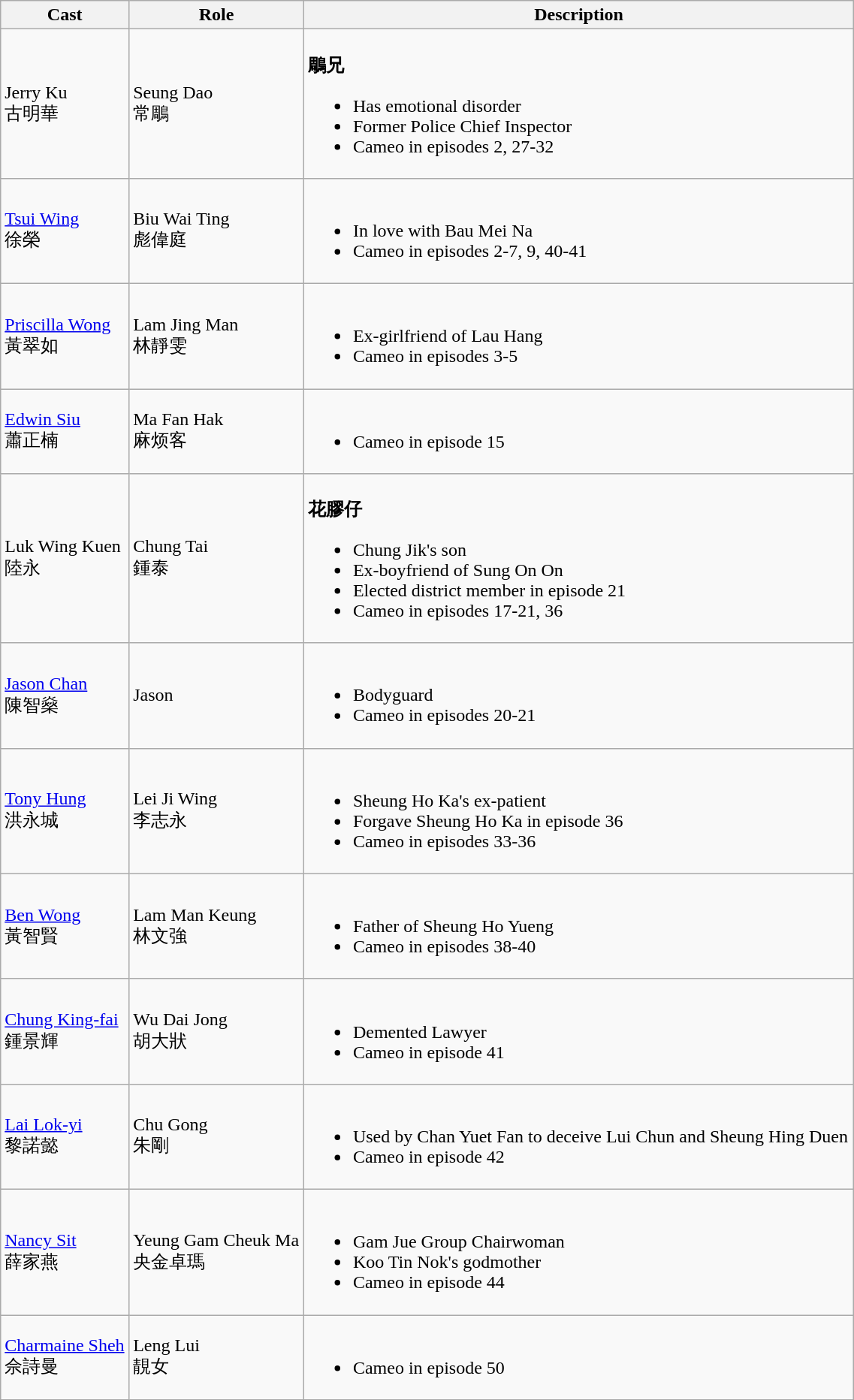<table class="wikitable" width="60%">
<tr>
<th>Cast</th>
<th>Role</th>
<th>Description</th>
</tr>
<tr>
<td>Jerry Ku <br> 古明華</td>
<td>Seung Dao <br> 常鵰</td>
<td><br><strong>鵰兄</strong><ul><li>Has emotional disorder</li><li>Former Police Chief Inspector</li><li>Cameo in episodes 2, 27-32</li></ul></td>
</tr>
<tr>
<td><a href='#'>Tsui Wing</a> <br> 徐榮</td>
<td>Biu Wai Ting <br> 彪偉庭</td>
<td><br><ul><li>In love with Bau Mei Na</li><li>Cameo in episodes 2-7, 9, 40-41</li></ul></td>
</tr>
<tr>
<td><a href='#'>Priscilla Wong</a> <br> 黃翠如</td>
<td>Lam Jing Man <br> 林靜雯</td>
<td><br><ul><li>Ex-girlfriend of Lau Hang</li><li>Cameo in episodes 3-5</li></ul></td>
</tr>
<tr>
<td><a href='#'>Edwin Siu</a> <br> 蕭正楠</td>
<td>Ma Fan Hak <br> 麻烦客</td>
<td><br><ul><li>Cameo in episode 15</li></ul></td>
</tr>
<tr>
<td>Luk Wing Kuen <br> 陸永</td>
<td>Chung Tai <br> 鍾泰</td>
<td><br><strong>花膠仔</strong><ul><li>Chung Jik's son</li><li>Ex-boyfriend of Sung On On</li><li>Elected district member in episode 21</li><li>Cameo in episodes 17-21, 36</li></ul></td>
</tr>
<tr>
<td><a href='#'>Jason Chan</a> <br> 陳智燊</td>
<td>Jason</td>
<td><br><ul><li>Bodyguard</li><li>Cameo in episodes 20-21</li></ul></td>
</tr>
<tr>
<td><a href='#'>Tony Hung</a> <br> 洪永城</td>
<td>Lei Ji Wing <br> 李志永</td>
<td><br><ul><li>Sheung Ho Ka's ex-patient</li><li>Forgave Sheung Ho Ka in episode 36</li><li>Cameo in episodes 33-36</li></ul></td>
</tr>
<tr>
<td><a href='#'>Ben Wong</a> <br> 黃智賢</td>
<td>Lam Man Keung <br> 林文強</td>
<td><br><ul><li>Father of Sheung Ho Yueng</li><li>Cameo in episodes 38-40</li></ul></td>
</tr>
<tr>
<td><a href='#'>Chung King-fai</a> <br> 鍾景輝</td>
<td>Wu Dai Jong <br> 胡大狀</td>
<td><br><ul><li>Demented Lawyer</li><li>Cameo in episode 41</li></ul></td>
</tr>
<tr>
<td><a href='#'>Lai Lok-yi</a> <br> 黎諾懿</td>
<td>Chu Gong <br> 朱剛</td>
<td><br><ul><li>Used by Chan Yuet Fan to deceive Lui Chun and Sheung Hing Duen</li><li>Cameo in episode 42</li></ul></td>
</tr>
<tr>
<td><a href='#'>Nancy Sit</a> <br> 薛家燕</td>
<td>Yeung Gam Cheuk Ma <br> 央金卓瑪</td>
<td><br><ul><li>Gam Jue Group Chairwoman</li><li>Koo Tin Nok's godmother</li><li>Cameo in episode 44</li></ul></td>
</tr>
<tr>
<td><a href='#'>Charmaine Sheh</a> <br> 佘詩曼</td>
<td>Leng Lui <br> 靚女</td>
<td><br><ul><li>Cameo in episode 50</li></ul></td>
</tr>
</table>
